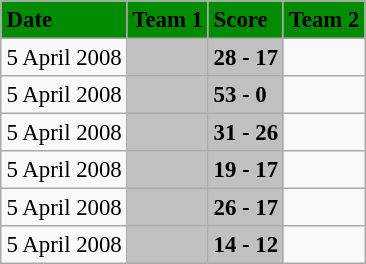<table class="wikitable" style="margin:0.5em auto; font-size:95%">
<tr bgcolor="#008B00">
<td><strong>Date</strong></td>
<td><strong>Team 1</strong></td>
<td><strong>Score</strong></td>
<td><strong>Team 2</strong></td>
</tr>
<tr>
<td>5 April 2008</td>
<td bgcolor="silver"><strong></strong></td>
<td bgcolor="silver"><strong>28 - 17</strong></td>
<td></td>
</tr>
<tr>
<td>5 April 2008</td>
<td bgcolor="silver"><strong></strong></td>
<td bgcolor="silver"><strong>53 - 0</strong></td>
<td></td>
</tr>
<tr>
<td>5 April 2008</td>
<td bgcolor="silver"><strong></strong></td>
<td bgcolor="silver"><strong>31 - 26</strong></td>
<td></td>
</tr>
<tr>
<td>5 April 2008</td>
<td bgcolor="silver"><strong></strong></td>
<td bgcolor="silver"><strong>19 - 17</strong></td>
<td></td>
</tr>
<tr>
<td>5 April 2008</td>
<td bgcolor="silver"><strong></strong></td>
<td bgcolor="silver"><strong>26 - 17</strong></td>
<td></td>
</tr>
<tr>
<td>5 April 2008</td>
<td bgcolor="silver"><strong></strong></td>
<td bgcolor="silver"><strong>14 - 12</strong></td>
<td></td>
</tr>
</table>
